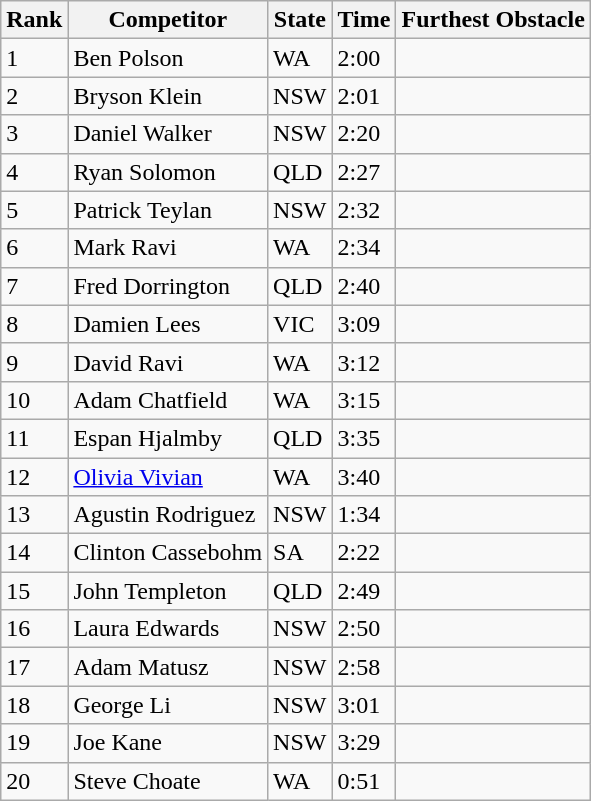<table class="wikitable sortable mw-collapsible">
<tr>
<th>Rank</th>
<th>Competitor</th>
<th>State</th>
<th>Time</th>
<th>Furthest Obstacle</th>
</tr>
<tr>
<td>1</td>
<td>Ben Polson</td>
<td>WA</td>
<td>2:00</td>
<td></td>
</tr>
<tr>
<td>2</td>
<td>Bryson Klein</td>
<td>NSW</td>
<td>2:01</td>
<td></td>
</tr>
<tr>
<td>3</td>
<td>Daniel Walker</td>
<td>NSW</td>
<td>2:20</td>
<td></td>
</tr>
<tr>
<td>4</td>
<td>Ryan Solomon</td>
<td>QLD</td>
<td>2:27</td>
<td></td>
</tr>
<tr>
<td>5</td>
<td>Patrick Teylan</td>
<td>NSW</td>
<td>2:32</td>
<td></td>
</tr>
<tr>
<td>6</td>
<td>Mark Ravi</td>
<td>WA</td>
<td>2:34</td>
<td></td>
</tr>
<tr>
<td>7</td>
<td>Fred Dorrington</td>
<td>QLD</td>
<td>2:40</td>
<td></td>
</tr>
<tr>
<td>8</td>
<td>Damien Lees</td>
<td>VIC</td>
<td>3:09</td>
<td></td>
</tr>
<tr>
<td>9</td>
<td>David Ravi</td>
<td>WA</td>
<td>3:12</td>
<td></td>
</tr>
<tr>
<td>10</td>
<td>Adam Chatfield</td>
<td>WA</td>
<td>3:15</td>
<td></td>
</tr>
<tr>
<td>11</td>
<td>Espan Hjalmby</td>
<td>QLD</td>
<td>3:35</td>
<td></td>
</tr>
<tr>
<td>12</td>
<td><a href='#'>Olivia Vivian</a></td>
<td>WA</td>
<td>3:40</td>
<td></td>
</tr>
<tr>
<td>13</td>
<td>Agustin Rodriguez</td>
<td>NSW</td>
<td>1:34</td>
<td></td>
</tr>
<tr>
<td>14</td>
<td>Clinton Cassebohm</td>
<td>SA</td>
<td>2:22</td>
<td></td>
</tr>
<tr>
<td>15</td>
<td>John Templeton</td>
<td>QLD</td>
<td>2:49</td>
<td></td>
</tr>
<tr>
<td>16</td>
<td>Laura Edwards</td>
<td>NSW</td>
<td>2:50</td>
<td></td>
</tr>
<tr>
<td>17</td>
<td>Adam Matusz</td>
<td>NSW</td>
<td>2:58</td>
<td></td>
</tr>
<tr>
<td>18</td>
<td>George Li</td>
<td>NSW</td>
<td>3:01</td>
<td></td>
</tr>
<tr>
<td>19</td>
<td>Joe Kane</td>
<td>NSW</td>
<td>3:29</td>
<td></td>
</tr>
<tr>
<td>20</td>
<td>Steve Choate</td>
<td>WA</td>
<td>0:51</td>
<td></td>
</tr>
</table>
